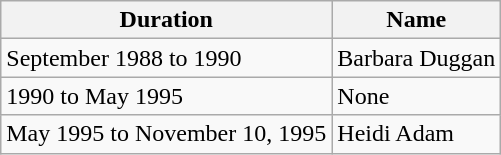<table class="wikitable">
<tr ">
<th>Duration</th>
<th>Name</th>
</tr>
<tr>
<td>September 1988 to 1990</td>
<td>Barbara Duggan</td>
</tr>
<tr>
<td>1990 to May 1995</td>
<td>None</td>
</tr>
<tr>
<td>May 1995 to November 10, 1995</td>
<td>Heidi Adam</td>
</tr>
</table>
